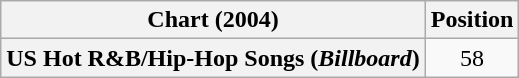<table class="wikitable plainrowheaders" style="text-align:center">
<tr>
<th scope="col">Chart (2004)</th>
<th scope="col">Position</th>
</tr>
<tr>
<th scope="row">US Hot R&B/Hip-Hop Songs (<em>Billboard</em>)</th>
<td>58</td>
</tr>
</table>
